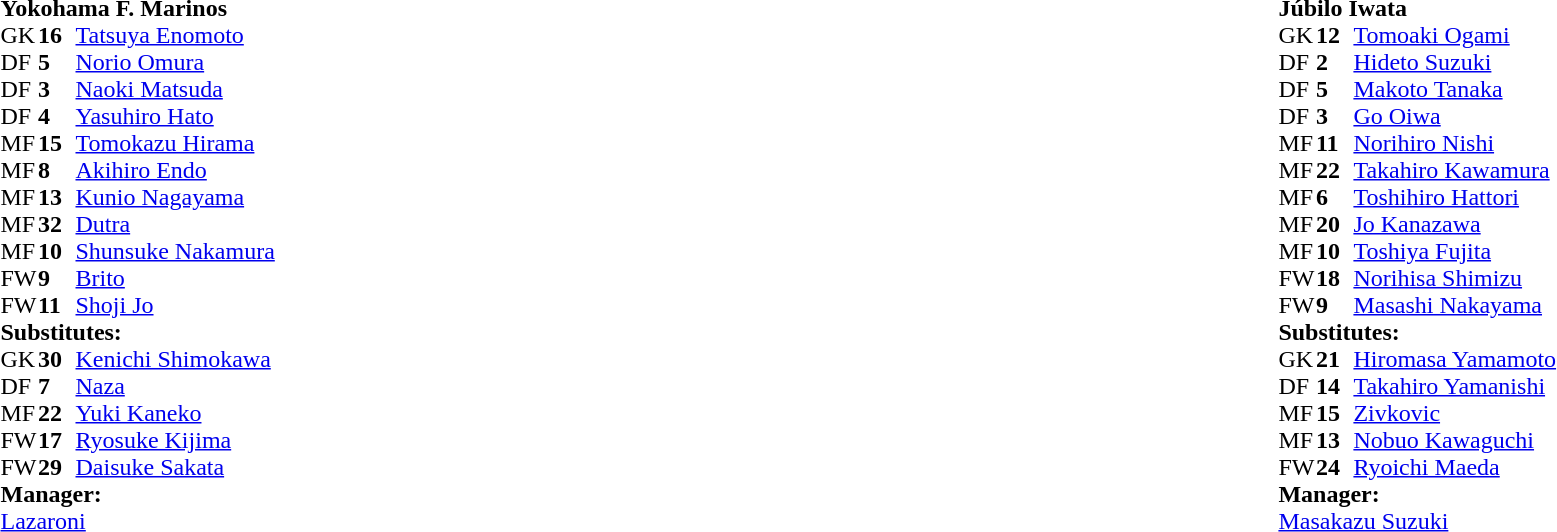<table style="width:100%;">
<tr>
<td style="vertical-align:top; width:50%;"><br><table style="font-size: 100%" cellspacing="0" cellpadding="0">
<tr>
<td colspan="4"><strong>Yokohama F. Marinos</strong></td>
</tr>
<tr>
<th width="25"></th>
<th width="25"></th>
</tr>
<tr>
<td>GK</td>
<td><strong>16</strong></td>
<td> <a href='#'>Tatsuya Enomoto</a></td>
</tr>
<tr>
<td>DF</td>
<td><strong>5</strong></td>
<td> <a href='#'>Norio Omura</a></td>
</tr>
<tr>
<td>DF</td>
<td><strong>3</strong></td>
<td> <a href='#'>Naoki Matsuda</a></td>
</tr>
<tr>
<td>DF</td>
<td><strong>4</strong></td>
<td> <a href='#'>Yasuhiro Hato</a></td>
</tr>
<tr>
<td>MF</td>
<td><strong>15</strong></td>
<td> <a href='#'>Tomokazu Hirama</a></td>
<td></td>
</tr>
<tr>
<td>MF</td>
<td><strong>8</strong></td>
<td> <a href='#'>Akihiro Endo</a></td>
<td></td>
</tr>
<tr>
<td>MF</td>
<td><strong>13</strong></td>
<td> <a href='#'>Kunio Nagayama</a></td>
</tr>
<tr>
<td>MF</td>
<td><strong>32</strong></td>
<td> <a href='#'>Dutra</a></td>
</tr>
<tr>
<td>MF</td>
<td><strong>10</strong></td>
<td> <a href='#'>Shunsuke Nakamura</a></td>
</tr>
<tr>
<td>FW</td>
<td><strong>9</strong></td>
<td> <a href='#'>Brito</a></td>
<td></td>
</tr>
<tr>
<td>FW</td>
<td><strong>11</strong></td>
<td> <a href='#'>Shoji Jo</a></td>
<td></td>
</tr>
<tr>
<td colspan="4"><strong>Substitutes:</strong></td>
</tr>
<tr>
<td>GK</td>
<td><strong>30</strong></td>
<td> <a href='#'>Kenichi Shimokawa</a></td>
</tr>
<tr>
<td>DF</td>
<td><strong>7</strong></td>
<td> <a href='#'>Naza</a></td>
<td></td>
</tr>
<tr>
<td>MF</td>
<td><strong>22</strong></td>
<td> <a href='#'>Yuki Kaneko</a></td>
<td></td>
</tr>
<tr>
<td>FW</td>
<td><strong>17</strong></td>
<td> <a href='#'>Ryosuke Kijima</a></td>
<td></td>
</tr>
<tr>
<td>FW</td>
<td><strong>29</strong></td>
<td> <a href='#'>Daisuke Sakata</a></td>
<td></td>
</tr>
<tr>
<td colspan="4"><strong>Manager:</strong></td>
</tr>
<tr>
<td colspan="3"> <a href='#'>Lazaroni</a></td>
</tr>
</table>
</td>
<td style="vertical-align:top; width:50%;"><br><table cellspacing="0" cellpadding="0" style="font-size:100%; margin:auto;">
<tr>
<td colspan="4"><strong>Júbilo Iwata</strong></td>
</tr>
<tr>
<th width="25"></th>
<th width="25"></th>
</tr>
<tr>
<td>GK</td>
<td><strong>12</strong></td>
<td> <a href='#'>Tomoaki Ogami</a></td>
</tr>
<tr>
<td>DF</td>
<td><strong>2</strong></td>
<td> <a href='#'>Hideto Suzuki</a></td>
</tr>
<tr>
<td>DF</td>
<td><strong>5</strong></td>
<td> <a href='#'>Makoto Tanaka</a></td>
</tr>
<tr>
<td>DF</td>
<td><strong>3</strong></td>
<td> <a href='#'>Go Oiwa</a></td>
</tr>
<tr>
<td>MF</td>
<td><strong>11</strong></td>
<td> <a href='#'>Norihiro Nishi</a></td>
<td></td>
</tr>
<tr>
<td>MF</td>
<td><strong>22</strong></td>
<td> <a href='#'>Takahiro Kawamura</a></td>
<td></td>
</tr>
<tr>
<td>MF</td>
<td><strong>6</strong></td>
<td> <a href='#'>Toshihiro Hattori</a></td>
<td></td>
</tr>
<tr>
<td>MF</td>
<td><strong>20</strong></td>
<td> <a href='#'>Jo Kanazawa</a></td>
</tr>
<tr>
<td>MF</td>
<td><strong>10</strong></td>
<td> <a href='#'>Toshiya Fujita</a></td>
</tr>
<tr>
<td>FW</td>
<td><strong>18</strong></td>
<td> <a href='#'>Norihisa Shimizu</a></td>
</tr>
<tr>
<td>FW</td>
<td><strong>9</strong></td>
<td> <a href='#'>Masashi Nakayama</a></td>
</tr>
<tr>
<td colspan="4"><strong>Substitutes:</strong></td>
</tr>
<tr>
<td>GK</td>
<td><strong>21</strong></td>
<td> <a href='#'>Hiromasa Yamamoto</a></td>
</tr>
<tr>
<td>DF</td>
<td><strong>14</strong></td>
<td> <a href='#'>Takahiro Yamanishi</a></td>
</tr>
<tr>
<td>MF</td>
<td><strong>15</strong></td>
<td> <a href='#'>Zivkovic</a></td>
<td></td>
</tr>
<tr>
<td>MF</td>
<td><strong>13</strong></td>
<td> <a href='#'>Nobuo Kawaguchi</a></td>
<td></td>
</tr>
<tr>
<td>FW</td>
<td><strong>24</strong></td>
<td> <a href='#'>Ryoichi Maeda</a></td>
<td></td>
</tr>
<tr>
<td colspan="4"><strong>Manager:</strong></td>
</tr>
<tr>
<td colspan="3"> <a href='#'>Masakazu Suzuki</a></td>
</tr>
</table>
</td>
</tr>
</table>
